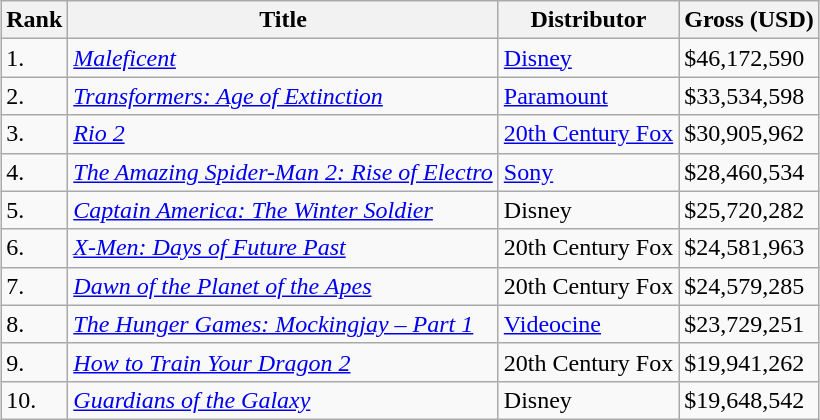<table class="wikitable sortable" style="margin:auto; margin:auto;">
<tr>
<th>Rank</th>
<th>Title</th>
<th>Distributor</th>
<th>Gross (USD)</th>
</tr>
<tr>
<td>1.</td>
<td><em><a href='#'>Maleficent</a></em></td>
<td><a href='#'>Disney</a></td>
<td>$46,172,590</td>
</tr>
<tr>
<td>2.</td>
<td><em><a href='#'>Transformers: Age of Extinction</a></em></td>
<td><a href='#'>Paramount</a></td>
<td>$33,534,598</td>
</tr>
<tr>
<td>3.</td>
<td><em><a href='#'>Rio 2</a></em></td>
<td><a href='#'>20th Century Fox</a></td>
<td>$30,905,962</td>
</tr>
<tr>
<td>4.</td>
<td><em><a href='#'>The Amazing Spider-Man 2: Rise of Electro</a></em></td>
<td><a href='#'>Sony</a></td>
<td>$28,460,534</td>
</tr>
<tr>
<td>5.</td>
<td><em><a href='#'>Captain America: The Winter Soldier</a></em></td>
<td>Disney</td>
<td>$25,720,282</td>
</tr>
<tr>
<td>6.</td>
<td><em><a href='#'>X-Men: Days of Future Past</a></em></td>
<td>20th Century Fox</td>
<td>$24,581,963</td>
</tr>
<tr>
<td>7.</td>
<td><em><a href='#'>Dawn of the Planet of the Apes</a></em></td>
<td>20th Century Fox</td>
<td>$24,579,285</td>
</tr>
<tr>
<td>8.</td>
<td><em><a href='#'>The Hunger Games: Mockingjay – Part 1</a></em></td>
<td><a href='#'>Videocine</a></td>
<td>$23,729,251</td>
</tr>
<tr>
<td>9.</td>
<td><em><a href='#'>How to Train Your Dragon 2</a></em></td>
<td>20th Century Fox</td>
<td>$19,941,262</td>
</tr>
<tr>
<td>10.</td>
<td><em><a href='#'>Guardians of the Galaxy</a></em></td>
<td>Disney</td>
<td>$19,648,542</td>
</tr>
</table>
